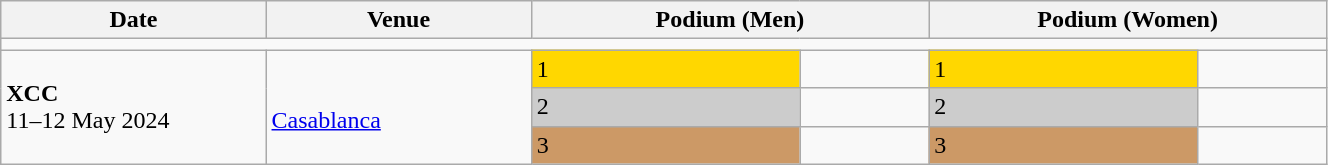<table class="wikitable" width=70%>
<tr>
<th>Date</th>
<th width=20%>Venue</th>
<th colspan=2 width=30%>Podium (Men)</th>
<th colspan=2 width=30%>Podium (Women)</th>
</tr>
<tr>
<td colspan=6></td>
</tr>
<tr>
<td rowspan=3><strong>XCC</strong> <br> 11–12 May 2024</td>
<td rowspan=3><br><a href='#'>Casablanca</a></td>
<td bgcolor=FFD700>1</td>
<td></td>
<td bgcolor=FFD700>1</td>
<td></td>
</tr>
<tr>
<td bgcolor=CCCCCC>2</td>
<td></td>
<td bgcolor=CCCCCC>2</td>
<td></td>
</tr>
<tr>
<td bgcolor=CC9966>3</td>
<td></td>
<td bgcolor=CC9966>3</td>
<td></td>
</tr>
</table>
